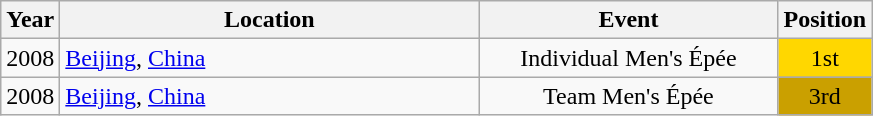<table class="wikitable" style="text-align:center;">
<tr>
<th>Year</th>
<th style="width:17em">Location</th>
<th style="width:12em">Event</th>
<th>Position</th>
</tr>
<tr>
<td>2008</td>
<td rowspan="1" align="left"> <a href='#'>Beijing</a>, <a href='#'>China</a></td>
<td>Individual Men's Épée</td>
<td bgcolor="gold">1st</td>
</tr>
<tr>
<td>2008</td>
<td rowspan="1" align="left"> <a href='#'>Beijing</a>, <a href='#'>China</a></td>
<td>Team Men's Épée</td>
<td bgcolor="caramel">3rd</td>
</tr>
</table>
